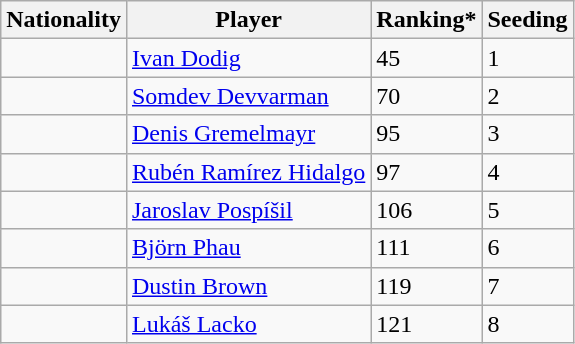<table class="wikitable" border="1">
<tr>
<th>Nationality</th>
<th>Player</th>
<th>Ranking*</th>
<th>Seeding</th>
</tr>
<tr>
<td></td>
<td><a href='#'>Ivan Dodig</a></td>
<td>45</td>
<td>1</td>
</tr>
<tr>
<td></td>
<td><a href='#'>Somdev Devvarman</a></td>
<td>70</td>
<td>2</td>
</tr>
<tr>
<td></td>
<td><a href='#'>Denis Gremelmayr</a></td>
<td>95</td>
<td>3</td>
</tr>
<tr>
<td></td>
<td><a href='#'>Rubén Ramírez Hidalgo</a></td>
<td>97</td>
<td>4</td>
</tr>
<tr>
<td></td>
<td><a href='#'>Jaroslav Pospíšil</a></td>
<td>106</td>
<td>5</td>
</tr>
<tr>
<td></td>
<td><a href='#'>Björn Phau</a></td>
<td>111</td>
<td>6</td>
</tr>
<tr>
<td></td>
<td><a href='#'>Dustin Brown</a></td>
<td>119</td>
<td>7</td>
</tr>
<tr>
<td></td>
<td><a href='#'>Lukáš Lacko</a></td>
<td>121</td>
<td>8</td>
</tr>
</table>
